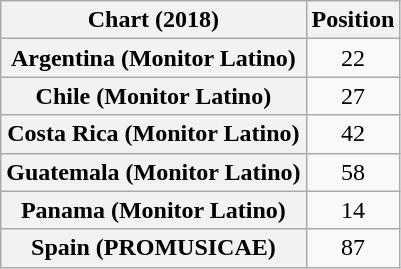<table class="wikitable sortable plainrowheaders" style="text-align:center">
<tr>
<th scope="col">Chart (2018)</th>
<th scope="col">Position</th>
</tr>
<tr>
<th scope="row">Argentina (Monitor Latino)</th>
<td>22</td>
</tr>
<tr>
<th scope="row">Chile (Monitor Latino)</th>
<td>27</td>
</tr>
<tr>
<th scope="row">Costa Rica (Monitor Latino)</th>
<td>42</td>
</tr>
<tr>
<th scope="row">Guatemala (Monitor Latino)</th>
<td>58</td>
</tr>
<tr>
<th scope="row">Panama (Monitor Latino)</th>
<td>14</td>
</tr>
<tr>
<th scope="row">Spain (PROMUSICAE)</th>
<td>87</td>
</tr>
</table>
